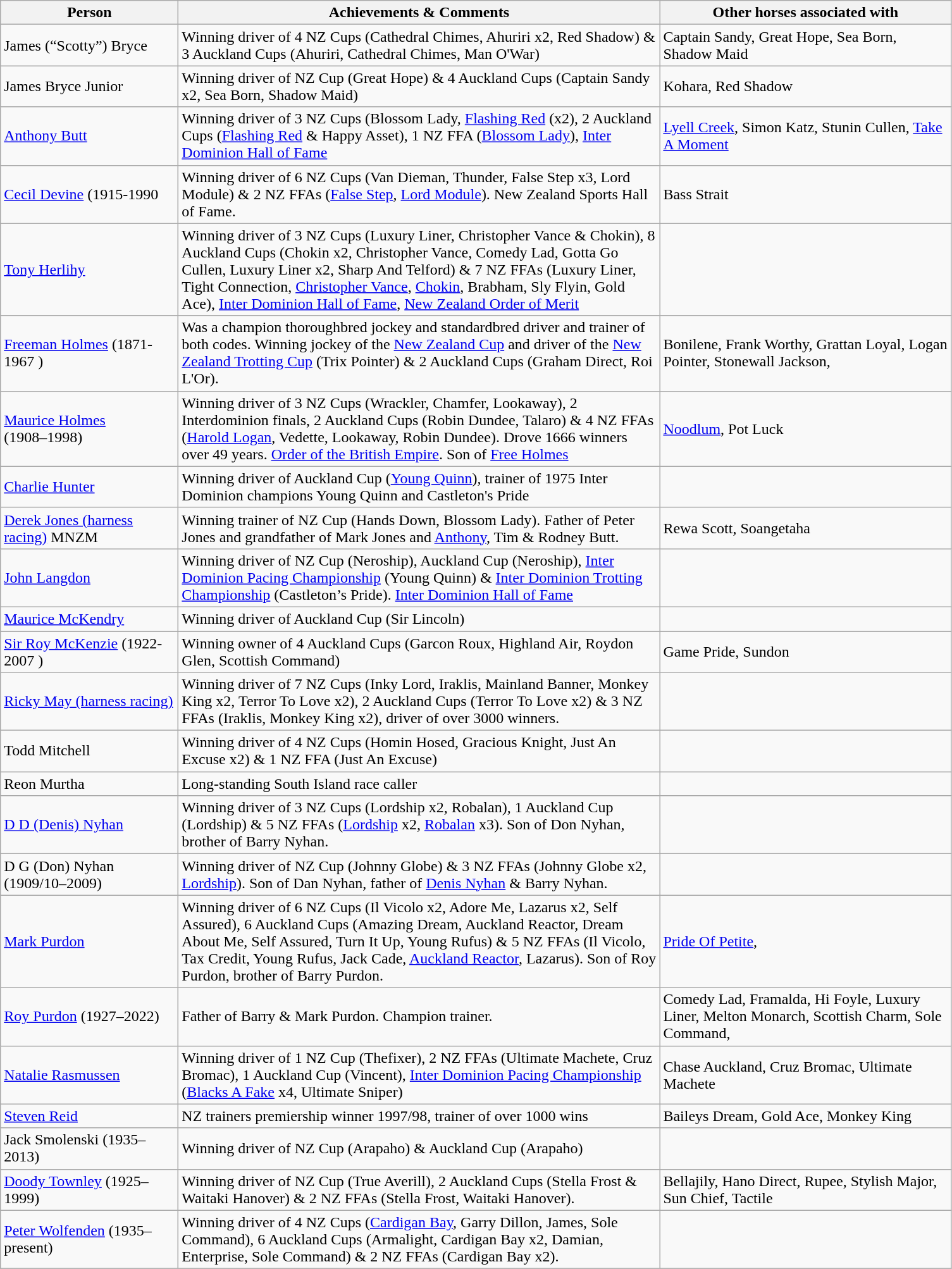<table class="wikitable sortable">
<tr>
<th width="180px">Person<br></th>
<th width="500px">Achievements & Comments<br></th>
<th width="300px">Other horses associated with<br></th>
</tr>
<tr>
<td>James (“Scotty”) Bryce</td>
<td>Winning driver of 4 NZ Cups (Cathedral Chimes, Ahuriri x2, Red Shadow) & 3 Auckland Cups (Ahuriri, Cathedral Chimes, Man O'War)</td>
<td>Captain Sandy, Great Hope, Sea Born, Shadow Maid</td>
</tr>
<tr>
<td>James Bryce Junior</td>
<td>Winning driver of NZ Cup (Great Hope) & 4 Auckland Cups (Captain Sandy x2, Sea Born, Shadow Maid)</td>
<td>Kohara, Red Shadow</td>
</tr>
<tr>
<td><a href='#'>Anthony Butt</a></td>
<td>Winning driver of 3 NZ Cups (Blossom Lady, <a href='#'>Flashing Red</a> (x2), 2 Auckland Cups (<a href='#'>Flashing Red</a> & Happy Asset), 1 NZ FFA (<a href='#'>Blossom Lady</a>), <a href='#'>Inter Dominion Hall of Fame</a></td>
<td><a href='#'>Lyell Creek</a>, Simon Katz, Stunin Cullen, <a href='#'>Take A Moment</a></td>
</tr>
<tr>
<td><a href='#'>Cecil Devine</a> (1915-1990</td>
<td>Winning driver of 6 NZ Cups (Van Dieman, Thunder, False Step x3, Lord Module) & 2 NZ FFAs (<a href='#'>False Step</a>, <a href='#'>Lord Module</a>).  New Zealand Sports Hall of Fame.</td>
<td>Bass Strait</td>
</tr>
<tr>
<td><a href='#'>Tony Herlihy</a></td>
<td>Winning driver of 3 NZ Cups (Luxury Liner, Christopher Vance & Chokin), 8 Auckland Cups (Chokin x2, Christopher Vance, Comedy Lad, Gotta Go Cullen, Luxury Liner x2, Sharp And Telford) & 7 NZ FFAs (Luxury Liner, Tight Connection, <a href='#'>Christopher Vance</a>, <a href='#'>Chokin</a>, Brabham, Sly Flyin, Gold Ace), <a href='#'>Inter Dominion Hall of Fame</a>, <a href='#'>New Zealand Order of Merit</a></td>
<td></td>
</tr>
<tr>
<td><a href='#'>Freeman Holmes</a>  (1871-1967 )</td>
<td>Was a champion thoroughbred jockey and standardbred driver and trainer of both codes.  Winning jockey of the <a href='#'>New Zealand Cup</a> and driver of the <a href='#'>New Zealand Trotting Cup</a> (Trix Pointer) & 2 Auckland Cups (Graham Direct, Roi L'Or).</td>
<td>Bonilene, Frank Worthy, Grattan Loyal, Logan Pointer, Stonewall Jackson,</td>
</tr>
<tr>
<td><a href='#'>Maurice Holmes</a><br>(1908–1998)</td>
<td>Winning driver of 3 NZ Cups (Wrackler, Chamfer, Lookaway), 2 Interdominion finals, 2 Auckland Cups (Robin Dundee, Talaro) & 4 NZ FFAs (<a href='#'>Harold Logan</a>, Vedette, Lookaway, Robin Dundee). Drove 1666 winners over 49 years. <a href='#'>Order of the British Empire</a>. Son of <a href='#'>Free Holmes</a></td>
<td><a href='#'>Noodlum</a>, Pot Luck</td>
</tr>
<tr>
<td><a href='#'>Charlie Hunter</a></td>
<td>Winning driver of Auckland Cup (<a href='#'>Young Quinn</a>), trainer of 1975 Inter Dominion champions Young Quinn and Castleton's Pride</td>
<td></td>
</tr>
<tr>
<td><a href='#'>Derek Jones (harness racing)</a> MNZM</td>
<td>Winning trainer of NZ Cup (Hands Down, Blossom Lady). Father of Peter Jones and grandfather of Mark Jones and <a href='#'>Anthony</a>, Tim & Rodney Butt.</td>
<td>Rewa Scott, Soangetaha</td>
</tr>
<tr>
<td><a href='#'>John Langdon</a></td>
<td>Winning driver of NZ Cup (Neroship), Auckland Cup (Neroship), <a href='#'>Inter Dominion Pacing Championship</a> (Young Quinn) & <a href='#'>Inter Dominion Trotting Championship</a> (Castleton’s Pride). <a href='#'>Inter Dominion Hall of Fame</a></td>
<td></td>
</tr>
<tr>
<td><a href='#'>Maurice McKendry</a></td>
<td>Winning driver of Auckland Cup (Sir Lincoln)</td>
<td></td>
</tr>
<tr>
<td><a href='#'>Sir Roy McKenzie</a> (1922-2007 )</td>
<td>Winning owner of 4 Auckland Cups (Garcon Roux, Highland Air, Roydon Glen, Scottish Command)</td>
<td>Game Pride, Sundon</td>
</tr>
<tr>
<td><a href='#'>Ricky May (harness racing)</a></td>
<td>Winning driver of 7 NZ Cups (Inky Lord, Iraklis, Mainland Banner, Monkey King x2, Terror To Love x2), 2 Auckland Cups (Terror To Love x2) & 3 NZ FFAs (Iraklis, Monkey King x2), driver of over 3000 winners.</td>
<td></td>
</tr>
<tr>
<td>Todd Mitchell</td>
<td>Winning driver of 4 NZ Cups (Homin Hosed, Gracious Knight, Just An Excuse x2) & 1 NZ FFA (Just An Excuse)</td>
<td></td>
</tr>
<tr>
<td>Reon Murtha</td>
<td>Long-standing South Island race caller</td>
<td></td>
</tr>
<tr>
<td><a href='#'>D D (Denis) Nyhan</a></td>
<td>Winning driver of 3 NZ Cups (Lordship x2, Robalan), 1 Auckland Cup (Lordship) & 5 NZ FFAs (<a href='#'>Lordship</a> x2, <a href='#'>Robalan</a> x3).  Son of Don Nyhan, brother of Barry Nyhan.</td>
<td></td>
</tr>
<tr>
<td>D G (Don) Nyhan (1909/10–2009)</td>
<td>Winning driver of NZ Cup (Johnny Globe) & 3 NZ FFAs (Johnny Globe x2, <a href='#'>Lordship</a>). Son of Dan Nyhan, father of <a href='#'>Denis Nyhan</a> & Barry Nyhan.</td>
<td></td>
</tr>
<tr>
<td><a href='#'>Mark Purdon</a></td>
<td>Winning driver of 6 NZ Cups (Il Vicolo x2, Adore Me, Lazarus x2, Self Assured), 6 Auckland Cups (Amazing Dream, Auckland Reactor, Dream About Me, Self Assured, Turn It Up, Young Rufus) & 5 NZ FFAs (Il Vicolo, Tax Credit, Young Rufus, Jack Cade, <a href='#'>Auckland Reactor</a>, Lazarus).  Son of Roy Purdon, brother of Barry Purdon.</td>
<td><a href='#'>Pride Of Petite</a>,</td>
</tr>
<tr>
<td><a href='#'>Roy Purdon</a> (1927–2022)</td>
<td>Father of Barry & Mark Purdon. Champion trainer.</td>
<td>Comedy Lad, Framalda, Hi Foyle, Luxury Liner, Melton Monarch, Scottish Charm, Sole Command,</td>
</tr>
<tr>
<td><a href='#'>Natalie Rasmussen</a></td>
<td>Winning driver of 1 NZ Cup (Thefixer), 2 NZ FFAs (Ultimate Machete, Cruz Bromac), 1 Auckland Cup (Vincent), <a href='#'>Inter Dominion Pacing Championship</a> (<a href='#'>Blacks A Fake</a> x4, Ultimate Sniper)</td>
<td>Chase Auckland, Cruz Bromac, Ultimate Machete</td>
</tr>
<tr>
<td><a href='#'>Steven Reid</a></td>
<td>NZ trainers premiership winner 1997/98, trainer of over 1000 wins</td>
<td>Baileys Dream, Gold Ace, Monkey King</td>
</tr>
<tr>
<td>Jack Smolenski (1935–2013)</td>
<td>Winning driver of NZ Cup (Arapaho) & Auckland Cup (Arapaho)</td>
<td></td>
</tr>
<tr>
<td><a href='#'>Doody Townley</a> (1925–1999)</td>
<td>Winning driver of NZ Cup (True Averill), 2 Auckland Cups (Stella Frost & Waitaki Hanover) & 2 NZ FFAs (Stella Frost, Waitaki Hanover).</td>
<td>Bellajily, Hano Direct, Rupee, Stylish Major, Sun Chief, Tactile</td>
</tr>
<tr>
<td><a href='#'>Peter Wolfenden</a> (1935–present)</td>
<td>Winning driver of 4 NZ Cups (<a href='#'>Cardigan Bay</a>, Garry Dillon, James, Sole Command), 6 Auckland Cups (Armalight, Cardigan Bay x2, Damian, Enterprise, Sole Command) & 2 NZ FFAs (Cardigan Bay x2).</td>
<td></td>
</tr>
<tr>
</tr>
</table>
